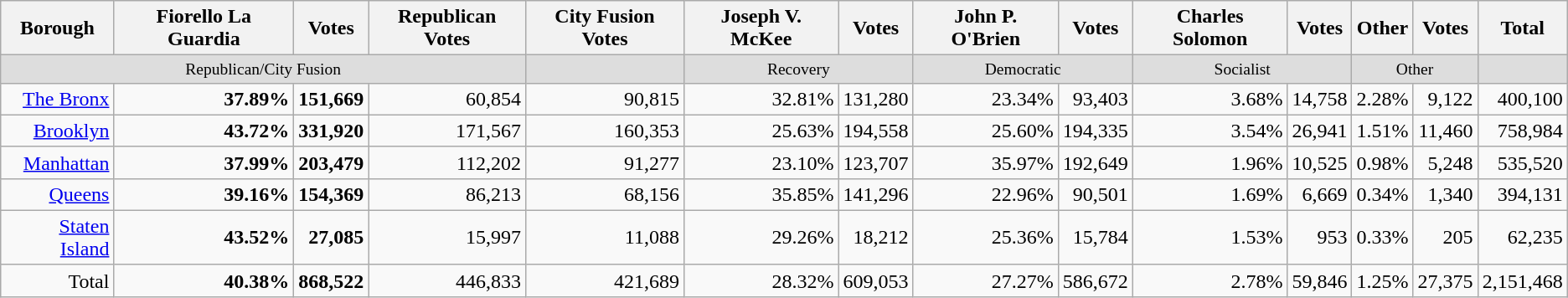<table class="wikitable sortable">
<tr>
<th>Borough</th>
<th>Fiorello La Guardia</th>
<th>Votes</th>
<th>Republican Votes</th>
<th>City Fusion Votes</th>
<th>Joseph V. McKee</th>
<th>Votes</th>
<th>John P. O'Brien</th>
<th>Votes</th>
<th>Charles Solomon</th>
<th>Votes</th>
<th>Other</th>
<th>Votes</th>
<th>Total</th>
</tr>
<tr style="background-color:#dddddd; font-size:small; text-align:center;">
<td colspan="4">Republican/City Fusion</td>
<td></td>
<td colspan="2">Recovery</td>
<td colspan="2">Democratic</td>
<td colspan="2">Socialist</td>
<td colspan="2">Other</td>
<td></td>
</tr>
<tr style="text-align:right;">
<td><a href='#'>The Bronx</a></td>
<td><strong>37.89%</strong></td>
<td><strong>151,669</strong></td>
<td>60,854</td>
<td>90,815</td>
<td>32.81%</td>
<td>131,280</td>
<td>23.34%</td>
<td>93,403</td>
<td>3.68%</td>
<td>14,758</td>
<td>2.28%</td>
<td>9,122</td>
<td>400,100</td>
</tr>
<tr style="text-align:right;">
<td><a href='#'>Brooklyn</a></td>
<td><strong>43.72%</strong></td>
<td><strong>331,920</strong></td>
<td>171,567</td>
<td>160,353</td>
<td>25.63%</td>
<td>194,558</td>
<td>25.60%</td>
<td>194,335</td>
<td>3.54%</td>
<td>26,941</td>
<td>1.51%</td>
<td>11,460</td>
<td>758,984</td>
</tr>
<tr style="text-align:right;">
<td><a href='#'>Manhattan</a></td>
<td><strong>37.99%</strong></td>
<td><strong>203,479</strong></td>
<td>112,202</td>
<td>91,277</td>
<td>23.10%</td>
<td>123,707</td>
<td>35.97%</td>
<td>192,649</td>
<td>1.96%</td>
<td>10,525</td>
<td>0.98%</td>
<td>5,248</td>
<td>535,520</td>
</tr>
<tr style="text-align:right;">
<td><a href='#'>Queens</a></td>
<td><strong>39.16%</strong></td>
<td><strong>154,369</strong></td>
<td>86,213</td>
<td>68,156</td>
<td>35.85%</td>
<td>141,296</td>
<td>22.96%</td>
<td>90,501</td>
<td>1.69%</td>
<td>6,669</td>
<td>0.34%</td>
<td>1,340</td>
<td>394,131</td>
</tr>
<tr style="text-align:right;">
<td><a href='#'>Staten Island</a></td>
<td><strong>43.52%</strong></td>
<td><strong>27,085</strong></td>
<td>15,997</td>
<td>11,088</td>
<td>29.26%</td>
<td>18,212</td>
<td>25.36%</td>
<td>15,784</td>
<td>1.53%</td>
<td>953</td>
<td>0.33%</td>
<td>205</td>
<td>62,235</td>
</tr>
<tr style="text-align:right;">
<td>Total</td>
<td><strong>40.38%</strong></td>
<td><strong>868,522</strong></td>
<td>446,833</td>
<td>421,689</td>
<td>28.32%</td>
<td>609,053</td>
<td>27.27%</td>
<td>586,672</td>
<td>2.78%</td>
<td>59,846</td>
<td>1.25%</td>
<td>27,375</td>
<td>2,151,468</td>
</tr>
</table>
